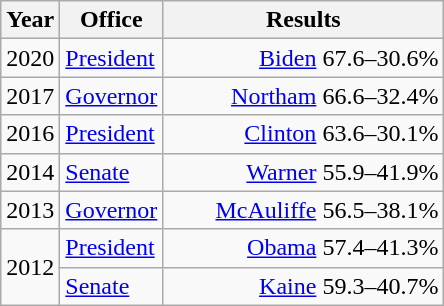<table class=wikitable>
<tr>
<th width="30">Year</th>
<th width="60">Office</th>
<th width="180">Results</th>
</tr>
<tr>
<td>2020</td>
<td><a href='#'>President</a></td>
<td align="right" ><a href='#'>Biden</a> 67.6–30.6%</td>
</tr>
<tr>
<td>2017</td>
<td><a href='#'>Governor</a></td>
<td align="right" ><a href='#'>Northam</a> 66.6–32.4%</td>
</tr>
<tr>
<td>2016</td>
<td><a href='#'>President</a></td>
<td align="right" ><a href='#'>Clinton</a> 63.6–30.1%</td>
</tr>
<tr>
<td>2014</td>
<td><a href='#'>Senate</a></td>
<td align="right" ><a href='#'>Warner</a> 55.9–41.9%</td>
</tr>
<tr>
<td>2013</td>
<td><a href='#'>Governor</a></td>
<td align="right" ><a href='#'>McAuliffe</a> 56.5–38.1%</td>
</tr>
<tr>
<td rowspan="2">2012</td>
<td><a href='#'>President</a></td>
<td align="right" ><a href='#'>Obama</a> 57.4–41.3%</td>
</tr>
<tr>
<td><a href='#'>Senate</a></td>
<td align="right" ><a href='#'>Kaine</a> 59.3–40.7%</td>
</tr>
</table>
